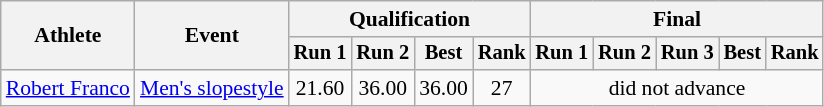<table class="wikitable" style="font-size:90%">
<tr>
<th rowspan="2">Athlete</th>
<th rowspan="2">Event</th>
<th colspan="4">Qualification</th>
<th colspan="5">Final</th>
</tr>
<tr style="font-size:95%">
<th>Run 1</th>
<th>Run 2</th>
<th>Best</th>
<th>Rank</th>
<th>Run 1</th>
<th>Run 2</th>
<th>Run 3</th>
<th>Best</th>
<th>Rank</th>
</tr>
<tr align=center>
<td align=left><a href='#'>Robert Franco</a></td>
<td align="left"><a href='#'>Men's slopestyle</a></td>
<td>21.60</td>
<td>36.00</td>
<td>36.00</td>
<td>27</td>
<td colspan=5>did not advance</td>
</tr>
</table>
